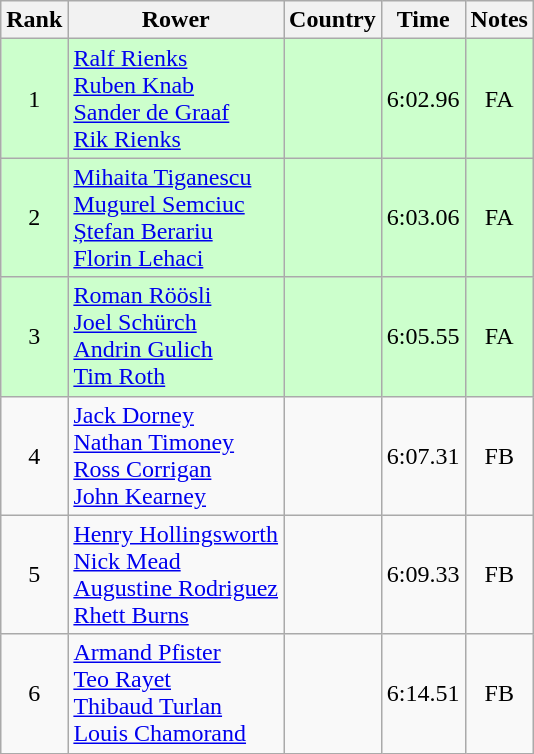<table class="wikitable" style="text-align:center">
<tr>
<th>Rank</th>
<th>Rower</th>
<th>Country</th>
<th>Time</th>
<th>Notes</th>
</tr>
<tr bgcolor=ccffcc>
<td>1</td>
<td align="left"><a href='#'>Ralf Rienks</a><br><a href='#'>Ruben Knab</a><br><a href='#'>Sander de Graaf</a><br><a href='#'>Rik Rienks</a></td>
<td align="left"></td>
<td>6:02.96</td>
<td>FA</td>
</tr>
<tr bgcolor=ccffcc>
<td>2</td>
<td align="left"><a href='#'>Mihaita Tiganescu</a><br><a href='#'>Mugurel Semciuc</a><br><a href='#'>Ștefan Berariu</a><br><a href='#'>Florin Lehaci</a></td>
<td align="left"></td>
<td>6:03.06</td>
<td>FA</td>
</tr>
<tr bgcolor=ccffcc>
<td>3</td>
<td align="left"><a href='#'>Roman Röösli</a><br><a href='#'>Joel Schürch</a><br><a href='#'>Andrin Gulich</a><br><a href='#'>Tim Roth</a></td>
<td align="left"></td>
<td>6:05.55</td>
<td>FA</td>
</tr>
<tr>
<td>4</td>
<td align="left"><a href='#'>Jack Dorney</a><br><a href='#'>Nathan Timoney</a><br><a href='#'>Ross Corrigan</a><br><a href='#'>John Kearney</a></td>
<td align="left"></td>
<td>6:07.31</td>
<td>FB</td>
</tr>
<tr>
<td>5</td>
<td align="left"><a href='#'>Henry Hollingsworth</a><br><a href='#'>Nick Mead</a><br><a href='#'>Augustine Rodriguez</a><br><a href='#'>Rhett Burns</a></td>
<td align="left"></td>
<td>6:09.33</td>
<td>FB</td>
</tr>
<tr>
<td>6</td>
<td align="left"><a href='#'>Armand Pfister</a><br><a href='#'>Teo Rayet</a><br><a href='#'>Thibaud Turlan</a><br><a href='#'>Louis Chamorand</a></td>
<td align="left"></td>
<td>6:14.51</td>
<td>FB</td>
</tr>
</table>
